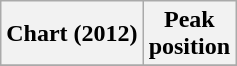<table class="wikitable plainrowheaders">
<tr>
<th scope="col">Chart (2012)</th>
<th scope="col">Peak<br>position</th>
</tr>
<tr>
</tr>
</table>
